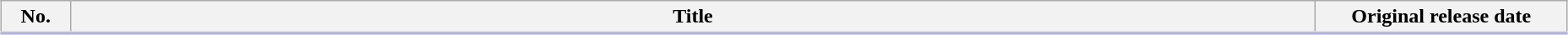<table class="wikitable" style="width:98%; margin:auto; background:#FFF;">
<tr style="border-bottom: 3px solid #CCF;">
<th style="width:3em;">No.</th>
<th>Title</th>
<th style="width:12em;">Original release date</th>
</tr>
<tr>
</tr>
</table>
